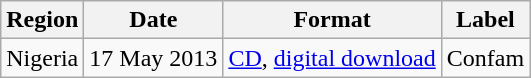<table class="wikitable sortable">
<tr>
<th>Region</th>
<th>Date</th>
<th>Format</th>
<th>Label</th>
</tr>
<tr>
<td>Nigeria</td>
<td>17 May 2013</td>
<td><a href='#'>CD</a>, <a href='#'>digital download</a></td>
<td>Confam</td>
</tr>
</table>
